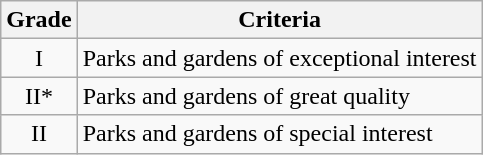<table class="wikitable">
<tr>
<th>Grade</th>
<th>Criteria</th>
</tr>
<tr>
<td align="center" >I</td>
<td>Parks and gardens of exceptional interest</td>
</tr>
<tr>
<td align="center" >II*</td>
<td>Parks and gardens of great quality</td>
</tr>
<tr>
<td align="center" >II</td>
<td>Parks and gardens of special interest</td>
</tr>
</table>
